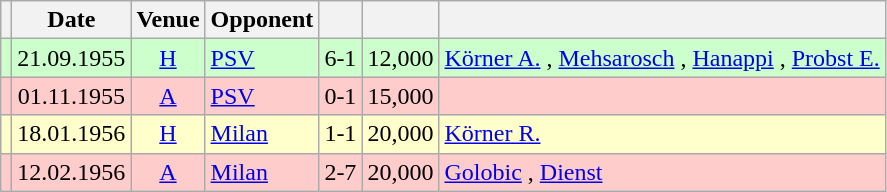<table class="wikitable" Style="text-align: center">
<tr>
<th></th>
<th>Date</th>
<th>Venue</th>
<th>Opponent</th>
<th></th>
<th></th>
<th></th>
</tr>
<tr style="background:#cfc">
<td></td>
<td>21.09.1955</td>
<td><a href='#'>H</a></td>
<td align="left"><a href='#'>PSV</a> </td>
<td>6-1</td>
<td align="right">12,000</td>
<td align="left"><a href='#'>Körner A.</a>   , <a href='#'>Mehsarosch</a> , <a href='#'>Hanappi</a> , <a href='#'>Probst E.</a> </td>
</tr>
<tr style="background:#fcc">
<td></td>
<td>01.11.1955</td>
<td><a href='#'>A</a></td>
<td align="left"><a href='#'>PSV</a> </td>
<td>0-1</td>
<td align="right">15,000</td>
<td align="left"></td>
</tr>
<tr style="background:#ffc">
<td></td>
<td>18.01.1956</td>
<td><a href='#'>H</a></td>
<td align="left"><a href='#'>Milan</a> </td>
<td>1-1</td>
<td align="right">20,000</td>
<td align="left"><a href='#'>Körner R.</a> </td>
</tr>
<tr style="background:#fcc">
<td></td>
<td>12.02.1956</td>
<td><a href='#'>A</a></td>
<td align="left"><a href='#'>Milan</a> </td>
<td>2-7</td>
<td align="right">20,000</td>
<td align="left"><a href='#'>Golobic</a> , <a href='#'>Dienst</a> </td>
</tr>
</table>
